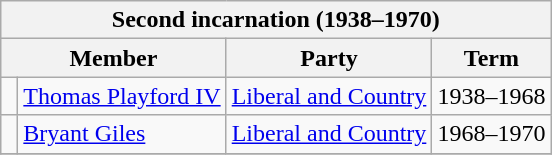<table class="wikitable">
<tr>
<th colspan=4>Second incarnation (1938–1970)</th>
</tr>
<tr>
<th colspan=2>Member</th>
<th>Party</th>
<th>Term</th>
</tr>
<tr>
<td> </td>
<td><a href='#'>Thomas Playford IV</a></td>
<td><a href='#'>Liberal and Country</a></td>
<td>1938–1968</td>
</tr>
<tr>
<td> </td>
<td><a href='#'>Bryant Giles</a></td>
<td><a href='#'>Liberal and Country</a></td>
<td>1968–1970</td>
</tr>
<tr>
</tr>
</table>
